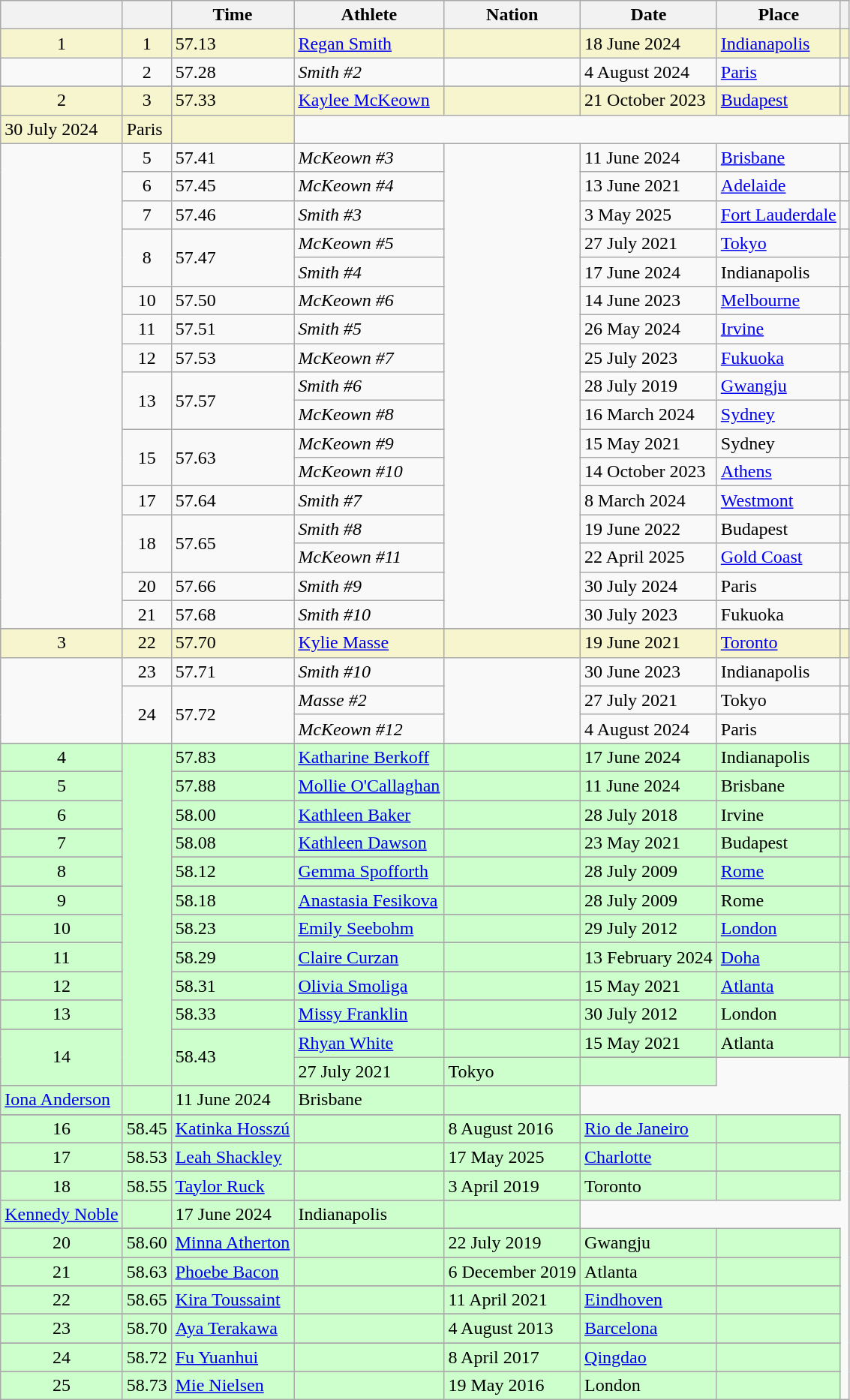<table class="wikitable sortable">
<tr>
<th></th>
<th></th>
<th>Time</th>
<th>Athlete</th>
<th>Nation</th>
<th>Date</th>
<th>Place</th>
<th class="unsortable"></th>
</tr>
<tr bgcolor=f6F5CE>
<td align=center>1</td>
<td align=center>1</td>
<td>57.13</td>
<td><a href='#'>Regan Smith</a></td>
<td></td>
<td>18 June 2024</td>
<td><a href='#'>Indianapolis</a></td>
<td></td>
</tr>
<tr>
<td></td>
<td align=center>2</td>
<td>57.28</td>
<td><em>Smith #2</em></td>
<td></td>
<td>4 August 2024</td>
<td><a href='#'>Paris</a></td>
<td></td>
</tr>
<tr>
</tr>
<tr bgcolor=f6F5CE>
<td rowspan="2" align=center>2</td>
<td rowspan="2" align=center>3</td>
<td rowspan="2">57.33</td>
<td rowspan="2"><a href='#'>Kaylee McKeown</a></td>
<td rowspan="2"></td>
<td>21 October 2023</td>
<td><a href='#'>Budapest</a></td>
<td></td>
</tr>
<tr>
</tr>
<tr bgcolor=f6F5CE>
<td>30 July 2024</td>
<td>Paris</td>
<td></td>
</tr>
<tr>
<td rowspan="17"></td>
<td align=center>5</td>
<td>57.41</td>
<td><em>McKeown #3</em></td>
<td rowspan="17"></td>
<td>11 June 2024</td>
<td><a href='#'>Brisbane</a></td>
<td></td>
</tr>
<tr>
<td align=center>6</td>
<td>57.45</td>
<td><em>McKeown #4</em></td>
<td>13 June 2021</td>
<td><a href='#'>Adelaide</a></td>
<td></td>
</tr>
<tr>
<td align=center>7</td>
<td>57.46</td>
<td><em>Smith #3</em></td>
<td>3 May 2025</td>
<td><a href='#'>Fort Lauderdale</a></td>
<td></td>
</tr>
<tr>
<td rowspan="2" align=center>8</td>
<td rowspan="2">57.47</td>
<td><em>McKeown #5</em></td>
<td>27 July 2021</td>
<td><a href='#'>Tokyo</a></td>
<td></td>
</tr>
<tr>
<td><em>Smith #4</em></td>
<td>17 June 2024</td>
<td>Indianapolis</td>
<td></td>
</tr>
<tr>
<td align=center>10</td>
<td>57.50</td>
<td><em>McKeown #6</em></td>
<td>14 June 2023</td>
<td><a href='#'>Melbourne</a></td>
<td></td>
</tr>
<tr>
<td align=center>11</td>
<td>57.51</td>
<td><em>Smith #5</em></td>
<td>26 May 2024</td>
<td><a href='#'>Irvine</a></td>
<td></td>
</tr>
<tr>
<td align=center>12</td>
<td>57.53</td>
<td><em>McKeown #7</em></td>
<td>25 July 2023</td>
<td><a href='#'>Fukuoka</a></td>
<td></td>
</tr>
<tr>
<td rowspan="2" align=center>13</td>
<td rowspan="2">57.57</td>
<td><em>Smith #6</em></td>
<td>28 July 2019</td>
<td><a href='#'>Gwangju</a></td>
<td></td>
</tr>
<tr>
<td><em>McKeown #8</em></td>
<td>16 March 2024</td>
<td><a href='#'>Sydney</a></td>
<td></td>
</tr>
<tr>
<td rowspan="2" align=center>15</td>
<td rowspan="2">57.63</td>
<td><em>McKeown #9</em></td>
<td>15 May 2021</td>
<td>Sydney</td>
<td></td>
</tr>
<tr>
<td><em>McKeown #10</em></td>
<td>14 October 2023</td>
<td><a href='#'>Athens</a></td>
<td></td>
</tr>
<tr>
<td align=center>17</td>
<td>57.64</td>
<td><em>Smith #7</em></td>
<td>8 March 2024</td>
<td><a href='#'>Westmont</a></td>
<td></td>
</tr>
<tr>
<td rowspan="2" align=center>18</td>
<td rowspan="2">57.65</td>
<td><em>Smith #8</em></td>
<td>19 June 2022</td>
<td>Budapest</td>
<td></td>
</tr>
<tr>
<td><em>McKeown #11</em></td>
<td>22 April 2025</td>
<td><a href='#'>Gold Coast</a></td>
<td></td>
</tr>
<tr>
<td align=center>20</td>
<td>57.66</td>
<td><em>Smith #9</em></td>
<td>30 July 2024</td>
<td>Paris</td>
<td></td>
</tr>
<tr>
<td align=center>21</td>
<td>57.68</td>
<td><em>Smith #10</em></td>
<td>30 July 2023</td>
<td>Fukuoka</td>
<td></td>
</tr>
<tr>
</tr>
<tr bgcolor=f6F5CE>
<td align=center>3</td>
<td align=center>22</td>
<td>57.70</td>
<td><a href='#'>Kylie Masse</a></td>
<td></td>
<td>19 June 2021</td>
<td><a href='#'>Toronto</a></td>
<td></td>
</tr>
<tr>
<td rowspan="3"></td>
<td align=center>23</td>
<td>57.71</td>
<td><em>Smith #10</em></td>
<td rowspan="3"></td>
<td>30 June 2023</td>
<td>Indianapolis</td>
<td></td>
</tr>
<tr>
<td rowspan="2" align=center>24</td>
<td rowspan="2">57.72</td>
<td><em>Masse #2</em></td>
<td>27 July 2021</td>
<td>Tokyo</td>
<td></td>
</tr>
<tr>
<td><em>McKeown #12</em></td>
<td>4 August 2024</td>
<td>Paris</td>
<td></td>
</tr>
<tr>
</tr>
<tr bgcolor=CCFFCC>
<td align=center>4</td>
<td rowspan="23"></td>
<td>57.83</td>
<td><a href='#'>Katharine Berkoff</a></td>
<td></td>
<td>17 June 2024</td>
<td>Indianapolis</td>
<td></td>
</tr>
<tr>
</tr>
<tr bgcolor=CCFFCC>
<td align=center>5</td>
<td>57.88</td>
<td><a href='#'>Mollie O'Callaghan</a></td>
<td></td>
<td>11 June 2024</td>
<td>Brisbane</td>
<td></td>
</tr>
<tr>
</tr>
<tr bgcolor=CCFFCC>
<td align=center>6</td>
<td>58.00</td>
<td><a href='#'>Kathleen Baker</a></td>
<td></td>
<td>28 July 2018</td>
<td>Irvine</td>
<td></td>
</tr>
<tr>
</tr>
<tr bgcolor=CCFFCC>
<td align=center>7</td>
<td>58.08</td>
<td><a href='#'>Kathleen Dawson</a></td>
<td></td>
<td>23 May 2021</td>
<td>Budapest</td>
<td></td>
</tr>
<tr>
</tr>
<tr bgcolor=CCFFCC>
<td align=center>8</td>
<td>58.12</td>
<td><a href='#'>Gemma Spofforth</a></td>
<td></td>
<td>28 July 2009</td>
<td><a href='#'>Rome</a></td>
<td></td>
</tr>
<tr>
</tr>
<tr bgcolor=CCFFCC>
<td align=center>9</td>
<td>58.18</td>
<td><a href='#'>Anastasia Fesikova</a></td>
<td></td>
<td>28 July 2009</td>
<td>Rome</td>
<td></td>
</tr>
<tr>
</tr>
<tr bgcolor=CCFFCC>
<td align=center>10</td>
<td>58.23</td>
<td><a href='#'>Emily Seebohm</a></td>
<td></td>
<td>29 July 2012</td>
<td><a href='#'>London</a></td>
<td></td>
</tr>
<tr>
</tr>
<tr bgcolor=CCFFCC>
<td align=center>11</td>
<td>58.29</td>
<td><a href='#'>Claire Curzan</a></td>
<td></td>
<td>13 February 2024</td>
<td><a href='#'>Doha</a></td>
<td></td>
</tr>
<tr>
</tr>
<tr bgcolor=CCFFCC>
<td align=center>12</td>
<td>58.31</td>
<td><a href='#'>Olivia Smoliga</a></td>
<td></td>
<td>15 May 2021</td>
<td><a href='#'>Atlanta</a></td>
<td></td>
</tr>
<tr>
</tr>
<tr bgcolor=CCFFCC>
<td align=center>13</td>
<td>58.33</td>
<td><a href='#'>Missy Franklin</a></td>
<td></td>
<td>30 July 2012</td>
<td>London</td>
<td></td>
</tr>
<tr>
</tr>
<tr bgcolor=CCFFCC>
<td rowspan="3" align=center>14</td>
<td rowspan="3">58.43</td>
<td rowspan="2"><a href='#'>Rhyan White</a></td>
<td rowspan="2"></td>
<td>15 May 2021</td>
<td>Atlanta</td>
<td></td>
</tr>
<tr>
</tr>
<tr bgcolor=CCFFCC>
<td>27 July 2021</td>
<td>Tokyo</td>
<td></td>
</tr>
<tr>
</tr>
<tr bgcolor=CCFFCC>
<td><a href='#'>Iona Anderson</a></td>
<td></td>
<td>11 June 2024</td>
<td>Brisbane</td>
<td></td>
</tr>
<tr>
</tr>
<tr bgcolor=CCFFCC>
<td align=center>16</td>
<td>58.45</td>
<td><a href='#'>Katinka Hosszú</a></td>
<td></td>
<td>8 August 2016</td>
<td><a href='#'>Rio de Janeiro</a></td>
<td></td>
</tr>
<tr>
</tr>
<tr bgcolor=CCFFCC>
<td align=center>17</td>
<td>58.53</td>
<td><a href='#'>Leah Shackley</a></td>
<td></td>
<td>17 May 2025</td>
<td><a href='#'>Charlotte</a></td>
<td></td>
</tr>
<tr>
</tr>
<tr bgcolor=CCFFCC>
<td rowspan="2" align=center>18</td>
<td rowspan="2">58.55</td>
<td><a href='#'>Taylor Ruck</a></td>
<td></td>
<td>3 April 2019</td>
<td>Toronto</td>
<td></td>
</tr>
<tr>
</tr>
<tr bgcolor=CCFFCC>
<td><a href='#'>Kennedy Noble</a></td>
<td></td>
<td>17 June 2024</td>
<td>Indianapolis</td>
<td></td>
</tr>
<tr>
</tr>
<tr bgcolor=CCFFCC>
<td align=center>20</td>
<td>58.60</td>
<td><a href='#'>Minna Atherton</a></td>
<td></td>
<td>22 July 2019</td>
<td>Gwangju</td>
<td></td>
</tr>
<tr>
</tr>
<tr bgcolor=CCFFCC>
<td align=center>21</td>
<td>58.63</td>
<td><a href='#'>Phoebe Bacon</a></td>
<td></td>
<td>6 December 2019</td>
<td>Atlanta</td>
<td></td>
</tr>
<tr>
</tr>
<tr bgcolor=CCFFCC>
<td align=center>22</td>
<td>58.65</td>
<td><a href='#'>Kira Toussaint</a></td>
<td></td>
<td>11 April 2021</td>
<td><a href='#'>Eindhoven</a></td>
<td></td>
</tr>
<tr>
</tr>
<tr bgcolor=CCFFCC>
<td align=center>23</td>
<td>58.70</td>
<td><a href='#'>Aya Terakawa</a></td>
<td></td>
<td>4 August 2013</td>
<td><a href='#'>Barcelona</a></td>
<td></td>
</tr>
<tr>
</tr>
<tr bgcolor=CCFFCC>
<td align=center>24</td>
<td>58.72</td>
<td><a href='#'>Fu Yuanhui</a></td>
<td></td>
<td>8 April 2017</td>
<td><a href='#'>Qingdao</a></td>
<td></td>
</tr>
<tr>
</tr>
<tr bgcolor=CCFFCC>
<td align=center>25</td>
<td>58.73</td>
<td><a href='#'>Mie Nielsen</a></td>
<td></td>
<td>19 May 2016</td>
<td>London</td>
<td></td>
</tr>
</table>
